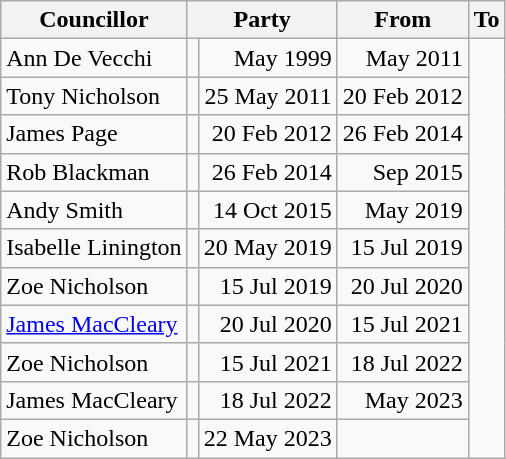<table class=wikitable>
<tr>
<th>Councillor</th>
<th colspan=2>Party</th>
<th>From</th>
<th>To</th>
</tr>
<tr>
<td>Ann De Vecchi</td>
<td></td>
<td align=right>May 1999</td>
<td align=right>May 2011</td>
</tr>
<tr>
<td>Tony Nicholson</td>
<td></td>
<td align=right>25 May 2011</td>
<td align=right>20 Feb 2012</td>
</tr>
<tr>
<td>James Page</td>
<td></td>
<td align=right>20 Feb 2012</td>
<td align=right>26 Feb 2014</td>
</tr>
<tr>
<td>Rob Blackman</td>
<td></td>
<td align=right>26 Feb 2014</td>
<td align=right>Sep 2015</td>
</tr>
<tr>
<td>Andy Smith</td>
<td></td>
<td align=right>14 Oct 2015</td>
<td align=right>May 2019</td>
</tr>
<tr>
<td>Isabelle Linington</td>
<td></td>
<td align=right>20 May 2019</td>
<td align=right>15 Jul 2019</td>
</tr>
<tr>
<td>Zoe Nicholson</td>
<td></td>
<td align=right>15 Jul 2019</td>
<td align=right>20 Jul 2020</td>
</tr>
<tr>
<td><a href='#'>James MacCleary</a></td>
<td></td>
<td align=right>20 Jul 2020</td>
<td align=right>15 Jul 2021</td>
</tr>
<tr>
<td>Zoe Nicholson</td>
<td></td>
<td align=right>15 Jul 2021</td>
<td align=right>18 Jul 2022</td>
</tr>
<tr>
<td>James MacCleary</td>
<td></td>
<td align=right>18 Jul 2022</td>
<td align=right>May 2023</td>
</tr>
<tr>
<td>Zoe Nicholson</td>
<td></td>
<td align=right>22 May 2023</td>
<td align=right></td>
</tr>
</table>
